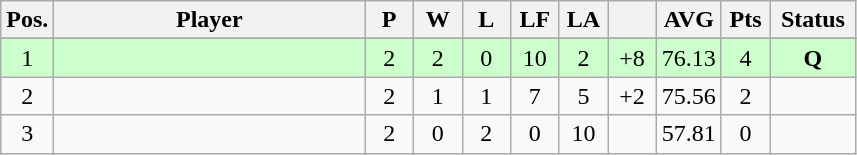<table class="wikitable" style="text-align:center; margin: 1em auto 1em auto, align:left">
<tr>
<th width=25>Pos.</th>
<th width=200>Player</th>
<th width=25>P</th>
<th width=25>W</th>
<th width=25>L</th>
<th width=25>LF</th>
<th width=25>LA</th>
<th width=25></th>
<th width=35>AVG</th>
<th width=25>Pts</th>
<th width=50>Status</th>
</tr>
<tr>
</tr>
<tr style="background-color:#ccffcc">
<td>1</td>
<td align=left></td>
<td>2</td>
<td>2</td>
<td>0</td>
<td>10</td>
<td>2</td>
<td>+8</td>
<td>76.13</td>
<td>4</td>
<td><strong>Q</strong></td>
</tr>
<tr style=>
<td>2</td>
<td align=left></td>
<td>2</td>
<td>1</td>
<td>1</td>
<td>7</td>
<td>5</td>
<td>+2</td>
<td>75.56</td>
<td>2</td>
<td></td>
</tr>
<tr style=>
<td>3</td>
<td align=left></td>
<td>2</td>
<td>0</td>
<td>2</td>
<td>0</td>
<td>10</td>
<td></td>
<td>57.81</td>
<td>0</td>
<td></td>
</tr>
</table>
